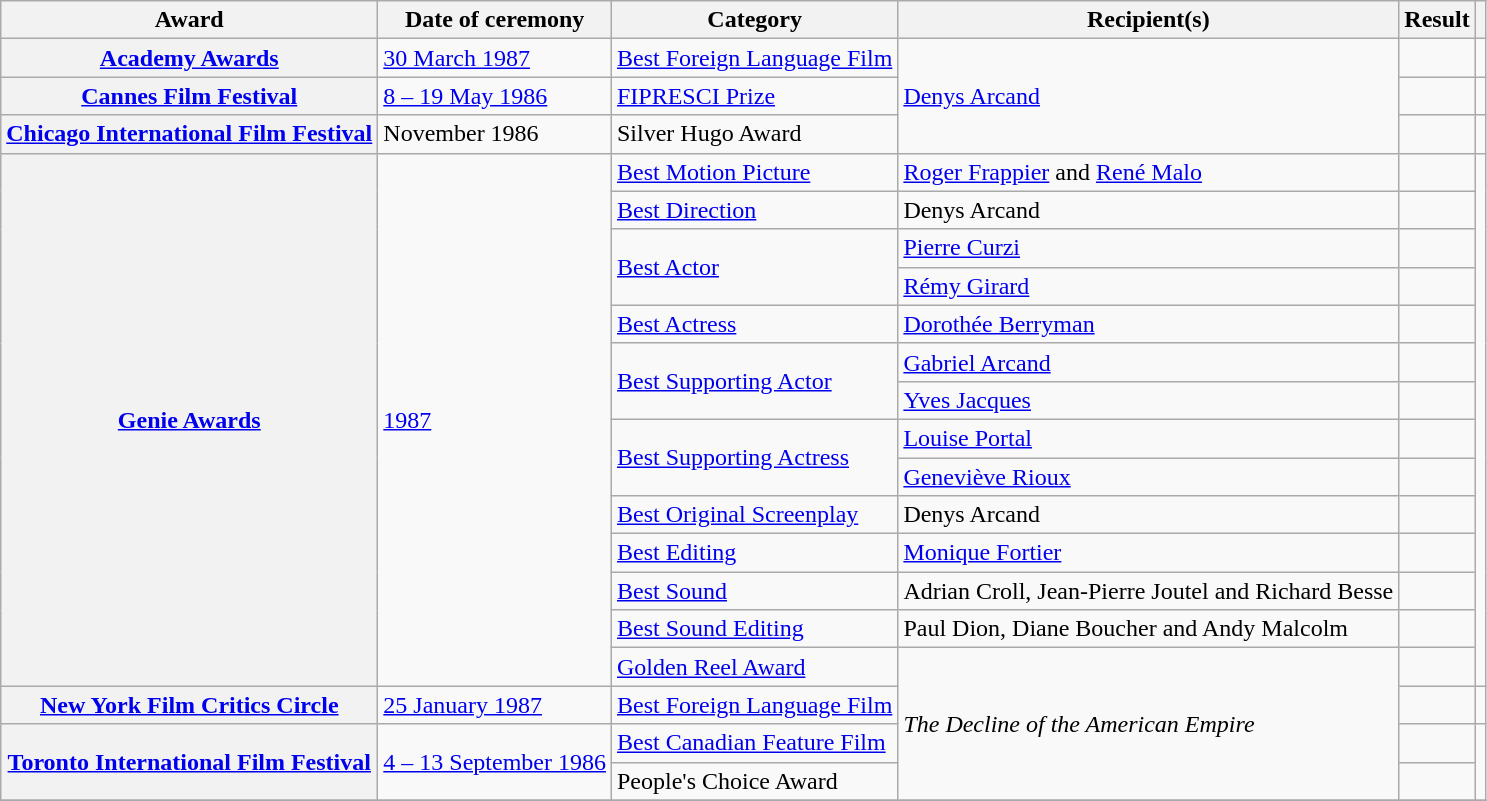<table class="wikitable plainrowheaders sortable">
<tr>
<th scope="col">Award</th>
<th scope="col">Date of ceremony</th>
<th scope="col">Category</th>
<th scope="col">Recipient(s)</th>
<th scope="col">Result</th>
<th scope="col" class="unsortable"></th>
</tr>
<tr>
<th scope="row"><a href='#'>Academy Awards</a></th>
<td rowspan="1"><a href='#'>30 March 1987</a></td>
<td><a href='#'>Best Foreign Language Film</a></td>
<td rowspan="3"><a href='#'>Denys Arcand</a></td>
<td></td>
<td rowspan="1"></td>
</tr>
<tr>
<th scope="row"><a href='#'>Cannes Film Festival</a></th>
<td rowspan="1"><a href='#'>8 – 19 May 1986</a></td>
<td><a href='#'>FIPRESCI Prize</a></td>
<td></td>
<td rowspan="1"></td>
</tr>
<tr>
<th scope="row"><a href='#'>Chicago International Film Festival</a></th>
<td rowspan="1">November 1986</td>
<td>Silver Hugo Award</td>
<td></td>
<td rowspan="1"></td>
</tr>
<tr>
<th scope="row" rowspan=14><a href='#'>Genie Awards</a></th>
<td rowspan="14"><a href='#'>1987</a></td>
<td><a href='#'>Best Motion Picture</a></td>
<td><a href='#'>Roger Frappier</a> and <a href='#'>René Malo</a></td>
<td></td>
<td rowspan="14"></td>
</tr>
<tr>
<td><a href='#'>Best Direction</a></td>
<td>Denys Arcand</td>
<td></td>
</tr>
<tr>
<td rowspan="2"><a href='#'>Best Actor</a></td>
<td><a href='#'>Pierre Curzi</a></td>
<td></td>
</tr>
<tr>
<td><a href='#'>Rémy Girard</a></td>
<td></td>
</tr>
<tr>
<td><a href='#'>Best Actress</a></td>
<td><a href='#'>Dorothée Berryman</a></td>
<td></td>
</tr>
<tr>
<td rowspan="2"><a href='#'>Best Supporting Actor</a></td>
<td><a href='#'>Gabriel Arcand</a></td>
<td></td>
</tr>
<tr>
<td><a href='#'>Yves Jacques</a></td>
<td></td>
</tr>
<tr>
<td rowspan="2"><a href='#'>Best Supporting Actress</a></td>
<td><a href='#'>Louise Portal</a></td>
<td></td>
</tr>
<tr>
<td><a href='#'>Geneviève Rioux</a></td>
<td></td>
</tr>
<tr>
<td><a href='#'>Best Original Screenplay</a></td>
<td>Denys Arcand</td>
<td></td>
</tr>
<tr>
<td><a href='#'>Best Editing</a></td>
<td><a href='#'>Monique Fortier</a></td>
<td></td>
</tr>
<tr>
<td><a href='#'>Best Sound</a></td>
<td>Adrian Croll, Jean-Pierre Joutel and Richard Besse</td>
<td></td>
</tr>
<tr>
<td><a href='#'>Best Sound Editing</a></td>
<td>Paul Dion, Diane Boucher and Andy Malcolm</td>
<td></td>
</tr>
<tr>
<td><a href='#'>Golden Reel Award</a></td>
<td rowspan="4"><em>The Decline of the American Empire</em></td>
<td></td>
</tr>
<tr>
<th scope="row"><a href='#'>New York Film Critics Circle</a></th>
<td rowspan="1"><a href='#'>25 January 1987</a></td>
<td><a href='#'>Best Foreign Language Film</a></td>
<td></td>
<td rowspan="1"></td>
</tr>
<tr>
<th scope="row" rowspan=2><a href='#'>Toronto International Film Festival</a></th>
<td rowspan="2"><a href='#'>4 – 13 September 1986</a></td>
<td><a href='#'>Best Canadian Feature Film</a></td>
<td></td>
<td rowspan="2"></td>
</tr>
<tr>
<td>People's Choice Award</td>
<td></td>
</tr>
<tr>
</tr>
</table>
